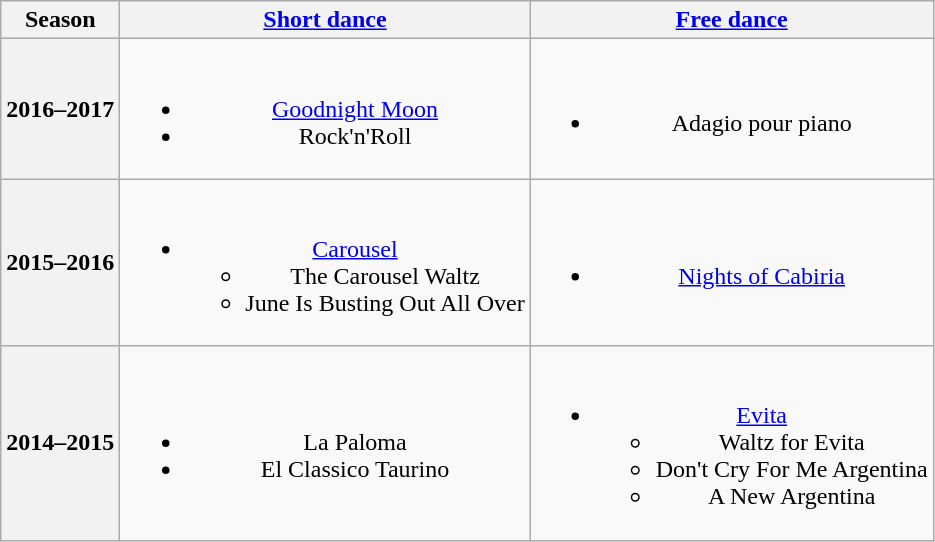<table class=wikitable style=text-align:center>
<tr>
<th>Season</th>
<th><a href='#'>Short dance</a></th>
<th><a href='#'>Free dance</a></th>
</tr>
<tr>
<th>2016–2017 <br> </th>
<td><br><ul><li> <a href='#'>Goodnight Moon</a> <br></li><li>Rock'n'Roll</li></ul></td>
<td><br><ul><li>Adagio pour piano <br></li></ul></td>
</tr>
<tr>
<th>2015–2016 <br> </th>
<td><br><ul><li><a href='#'>Carousel</a><ul><li>The Carousel Waltz</li><li>June Is Busting Out All Over</li></ul></li></ul></td>
<td><br><ul><li><a href='#'>Nights of Cabiria</a> <br></li></ul></td>
</tr>
<tr>
<th>2014–2015 <br> </th>
<td><br><ul><li> La Paloma</li><li> El Classico Taurino</li></ul></td>
<td><br><ul><li><a href='#'>Evita</a> <br><ul><li>Waltz for Evita</li><li>Don't Cry For Me Argentina</li><li>A New Argentina</li></ul></li></ul></td>
</tr>
</table>
